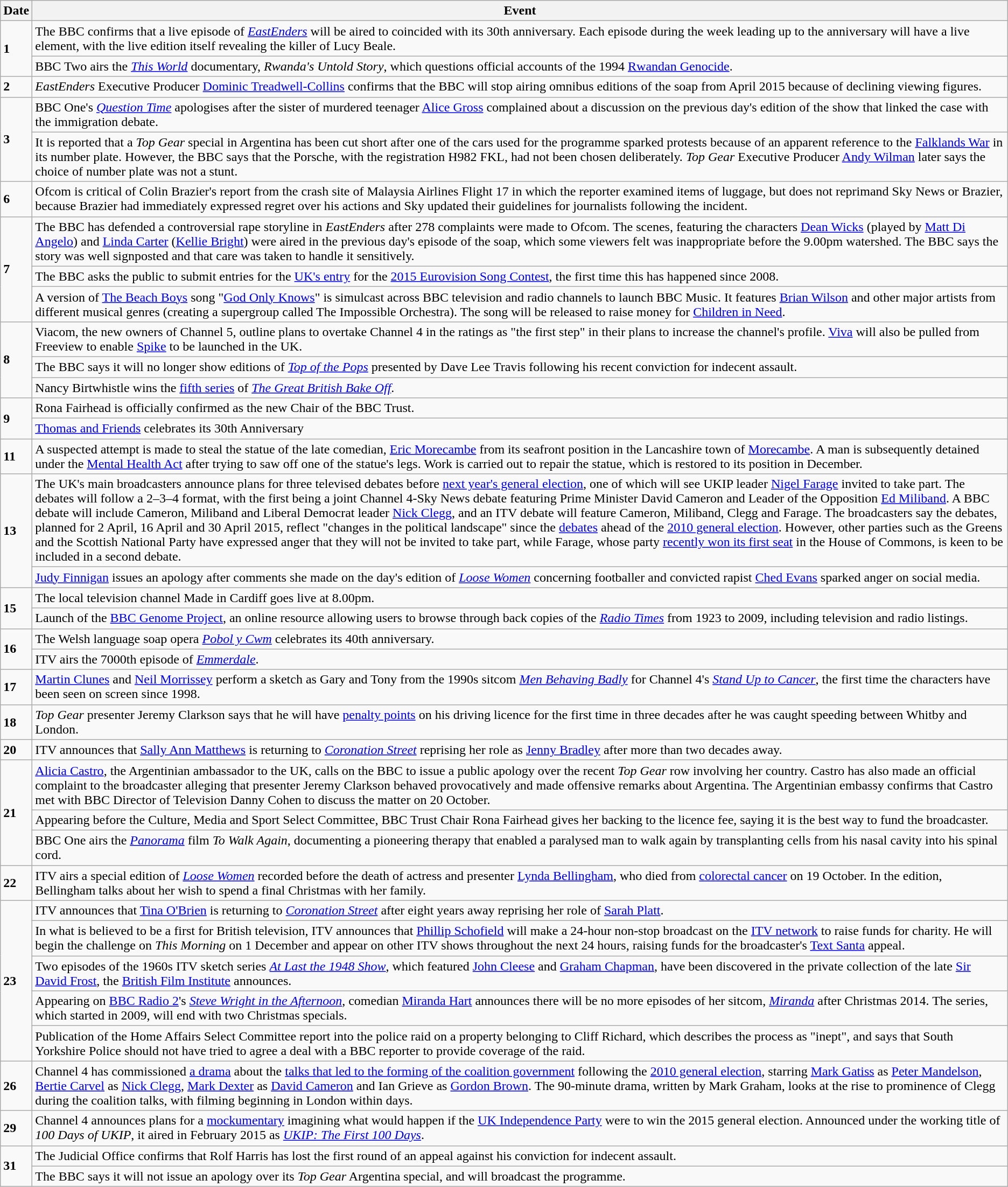<table class="wikitable">
<tr>
<th>Date</th>
<th>Event</th>
</tr>
<tr>
<td rowspan=2><strong>1</strong></td>
<td>The BBC confirms that a live episode of <em><a href='#'>EastEnders</a></em> will be aired to coincided with its 30th anniversary. Each episode during the week leading up to the anniversary will have a live element, with the live edition itself revealing the killer of Lucy Beale.</td>
</tr>
<tr>
<td>BBC Two airs the <em><a href='#'>This World</a></em> documentary, <em>Rwanda's Untold Story</em>, which questions official accounts of the 1994 <a href='#'>Rwandan Genocide</a>.</td>
</tr>
<tr>
<td><strong>2</strong></td>
<td><em>EastEnders</em> Executive Producer <a href='#'>Dominic Treadwell-Collins</a> confirms that the BBC will stop airing omnibus editions of the soap from April 2015 because of declining viewing figures.</td>
</tr>
<tr>
<td rowspan=2><strong>3</strong></td>
<td>BBC One's <em><a href='#'>Question Time</a></em> apologises after the sister of murdered teenager <a href='#'>Alice Gross</a> complained about a discussion on the previous day's edition of the show that linked the case with the immigration debate.</td>
</tr>
<tr>
<td>It is reported that a <em>Top Gear</em> special in Argentina has been cut short after one of the cars used for the programme sparked protests because of an apparent reference to the <a href='#'>Falklands War</a> in its number plate. However, the BBC says that the Porsche, with the registration H982 FKL, had not been chosen deliberately. <em>Top Gear</em> Executive Producer <a href='#'>Andy Wilman</a> later says the choice of number plate was not a stunt.</td>
</tr>
<tr>
<td><strong>6</strong></td>
<td>Ofcom is critical of Colin Brazier's report from the crash site of Malaysia Airlines Flight 17 in which the reporter examined items of luggage, but does not reprimand Sky News or Brazier, because Brazier had immediately expressed regret over his actions and Sky updated their guidelines for journalists following the incident.</td>
</tr>
<tr>
<td rowspan=3><strong>7</strong></td>
<td>The BBC has defended a controversial rape storyline in <em>EastEnders</em> after 278 complaints were made to Ofcom. The scenes, featuring the characters <a href='#'>Dean Wicks</a> (played by <a href='#'>Matt Di Angelo</a>) and <a href='#'>Linda Carter</a> (<a href='#'>Kellie Bright</a>) were aired in the previous day's episode of the soap, which some viewers felt was inappropriate before the 9.00pm watershed. The BBC says the story was well signposted and that care was taken to handle it sensitively.</td>
</tr>
<tr>
<td>The BBC asks the public to submit entries for the <a href='#'>UK's entry</a> for the <a href='#'>2015 Eurovision Song Contest</a>, the first time this has happened since 2008.</td>
</tr>
<tr>
<td>A version of <a href='#'>The Beach Boys</a> song "<a href='#'>God Only Knows</a>" is simulcast across BBC television and radio channels to launch BBC Music. It features <a href='#'>Brian Wilson</a> and other major artists from different musical genres (creating a supergroup called The Impossible Orchestra). The song will be released to raise money for <a href='#'>Children in Need</a>.</td>
</tr>
<tr>
<td rowspan=3><strong>8</strong></td>
<td>Viacom, the new owners of Channel 5, outline plans to overtake Channel 4 in the ratings as "the first step" in their plans to increase the channel's profile. <a href='#'>Viva</a> will also be pulled from Freeview to enable <a href='#'>Spike</a> to be launched in the UK.</td>
</tr>
<tr>
<td>The BBC says it will no longer show editions of <em><a href='#'>Top of the Pops</a></em> presented by Dave Lee Travis following his recent conviction for indecent assault.</td>
</tr>
<tr>
<td>Nancy Birtwhistle wins the <a href='#'>fifth series</a> of <em><a href='#'>The Great British Bake Off</a></em>.</td>
</tr>
<tr>
<td rowspan=2><strong>9</strong></td>
<td>Rona Fairhead is officially confirmed as the new Chair of the BBC Trust.</td>
</tr>
<tr>
<td><a href='#'>Thomas and Friends</a> celebrates its 30th Anniversary</td>
</tr>
<tr>
<td><strong>11</strong></td>
<td>A suspected attempt is made to steal the statue of the late comedian, <a href='#'>Eric Morecambe</a> from its seafront position in the Lancashire town of <a href='#'>Morecambe</a>. A man is subsequently detained under the <a href='#'>Mental Health Act</a> after trying to saw off one of the statue's legs. Work is carried out to repair the statue, which is restored to its position in December.</td>
</tr>
<tr>
<td rowspan=2><strong>13</strong></td>
<td>The UK's main broadcasters announce plans for three televised debates before <a href='#'>next year's general election</a>, one of which will see UKIP leader <a href='#'>Nigel Farage</a> invited to take part. The debates will follow a 2–3–4 format, with the first being a joint Channel 4-Sky News debate featuring Prime Minister David Cameron and Leader of the Opposition <a href='#'>Ed Miliband</a>. A BBC debate will include Cameron, Miliband and Liberal Democrat leader <a href='#'>Nick Clegg</a>, and an ITV debate will feature Cameron, Miliband, Clegg and Farage. The broadcasters say the debates, planned for 2 April, 16 April and 30 April 2015, reflect "changes in the political landscape" since the <a href='#'>debates</a> ahead of the <a href='#'>2010 general election</a>. However, other parties such as the Greens and the Scottish National Party have expressed anger that they will not be invited to take part, while Farage, whose party <a href='#'>recently won its first seat</a> in the House of Commons, is keen to be included in a second debate.</td>
</tr>
<tr>
<td><a href='#'>Judy Finnigan</a> issues an apology after comments she made on the day's edition of <em><a href='#'>Loose Women</a></em> concerning footballer and convicted rapist <a href='#'>Ched Evans</a> sparked anger on social media.</td>
</tr>
<tr>
<td rowspan=2><strong>15</strong></td>
<td>The local television channel Made in Cardiff goes live at 8.00pm.</td>
</tr>
<tr>
<td>Launch of the <a href='#'>BBC Genome Project</a>, an online resource allowing users to browse through back copies of the <em><a href='#'>Radio Times</a></em> from 1923 to 2009, including television and radio listings.</td>
</tr>
<tr>
<td rowspan=2><strong>16</strong></td>
<td>The Welsh language soap opera <em><a href='#'>Pobol y Cwm</a></em> celebrates its 40th anniversary.</td>
</tr>
<tr>
<td>ITV airs the 7000th episode of <em><a href='#'>Emmerdale</a></em>.</td>
</tr>
<tr>
<td><strong>17</strong></td>
<td><a href='#'>Martin Clunes</a> and <a href='#'>Neil Morrissey</a> perform a sketch as Gary and Tony from the 1990s sitcom <em><a href='#'>Men Behaving Badly</a></em> for Channel 4's <em><a href='#'>Stand Up to Cancer</a></em>, the first time the characters have been seen on screen since 1998.</td>
</tr>
<tr>
<td><strong>18</strong></td>
<td><em>Top Gear</em> presenter Jeremy Clarkson says that he will have <a href='#'>penalty points</a> on his driving licence for the first time in three decades after he was caught speeding between Whitby and London.</td>
</tr>
<tr>
<td><strong>20</strong></td>
<td>ITV announces that <a href='#'>Sally Ann Matthews</a> is returning to  <em><a href='#'>Coronation Street</a></em> reprising her role as <a href='#'>Jenny Bradley</a> after more than two decades away.</td>
</tr>
<tr>
<td rowspan=3><strong>21</strong></td>
<td><a href='#'>Alicia Castro</a>, the Argentinian ambassador to the UK, calls on the BBC to issue a public apology over the recent <em>Top Gear</em> row involving her country. Castro has also made an official complaint to the broadcaster alleging that presenter Jeremy Clarkson behaved provocatively and made offensive remarks about Argentina. The Argentinian embassy confirms that Castro met with BBC Director of Television Danny Cohen to discuss the matter on 20 October.</td>
</tr>
<tr>
<td>Appearing before the Culture, Media and Sport Select Committee, BBC Trust Chair Rona Fairhead gives her backing to the licence fee, saying it is the best way to fund the broadcaster.</td>
</tr>
<tr>
<td>BBC One airs the <em><a href='#'>Panorama</a></em> film <em>To Walk Again</em>, documenting a pioneering therapy that enabled a paralysed man to walk again by transplanting cells from his nasal cavity into his spinal cord.</td>
</tr>
<tr>
<td><strong>22</strong></td>
<td>ITV airs a special edition of <em><a href='#'>Loose Women</a></em> recorded before the death of actress and presenter <a href='#'>Lynda Bellingham</a>, who died from <a href='#'>colorectal cancer</a> on 19 October. In the edition, Bellingham talks about her wish to spend a final Christmas with her family.</td>
</tr>
<tr>
<td rowspan=5><strong>23</strong></td>
<td>ITV announces that <a href='#'>Tina O'Brien</a> is returning to <em><a href='#'>Coronation Street</a></em> after eight years away reprising her role of <a href='#'>Sarah Platt</a>.</td>
</tr>
<tr>
<td>In what is believed to be a first for British television, ITV announces that <a href='#'>Phillip Schofield</a> will make a 24-hour non-stop broadcast on the <a href='#'>ITV network</a> to raise funds for charity. He will begin the challenge on <em>This Morning</em> on 1 December and appear on other ITV shows throughout the next 24 hours, raising funds for the broadcaster's <a href='#'>Text Santa</a> appeal.</td>
</tr>
<tr>
<td>Two episodes of the 1960s ITV sketch series <em><a href='#'>At Last the 1948 Show</a></em>, which featured <a href='#'>John Cleese</a> and <a href='#'>Graham Chapman</a>, have been discovered in the private collection of the late <a href='#'>Sir David Frost</a>, the <a href='#'>British Film Institute</a> announces.</td>
</tr>
<tr>
<td>Appearing on <a href='#'>BBC Radio 2</a>'s <em><a href='#'>Steve Wright in the Afternoon</a></em>, comedian <a href='#'>Miranda Hart</a> announces there will be no more episodes of her sitcom, <em><a href='#'>Miranda</a></em> after Christmas 2014. The series, which started in 2009, will end with two Christmas specials.</td>
</tr>
<tr>
<td>Publication of the Home Affairs Select Committee report into the police raid on a property belonging to Cliff Richard, which describes the process as "inept", and says that South Yorkshire Police should not have tried to agree a deal with a BBC reporter to provide coverage of the raid.</td>
</tr>
<tr>
<td><strong>26</strong></td>
<td>Channel 4 has commissioned <a href='#'>a drama</a> about the <a href='#'>talks that led to the forming of the coalition government</a> following the <a href='#'>2010 general election</a>, starring <a href='#'>Mark Gatiss</a> as <a href='#'>Peter Mandelson</a>, <a href='#'>Bertie Carvel</a> as <a href='#'>Nick Clegg</a>, <a href='#'>Mark Dexter</a> as <a href='#'>David Cameron</a> and Ian Grieve as <a href='#'>Gordon Brown</a>. The 90-minute drama, written by Mark Graham, looks at the rise to prominence of Clegg during the coalition talks, with filming beginning in London within days.</td>
</tr>
<tr>
<td><strong>29</strong></td>
<td>Channel 4 announces plans for a <a href='#'>mockumentary</a> imagining what would happen if the <a href='#'>UK Independence Party</a> were to win the 2015 general election. Announced under the working title of <em>100 Days of UKIP</em>, it aired in February 2015 as <em><a href='#'>UKIP: The First 100 Days</a></em>.</td>
</tr>
<tr>
<td rowspan=2><strong>31</strong></td>
<td>The Judicial Office confirms that Rolf Harris has lost the first round of an appeal against his conviction for indecent assault.</td>
</tr>
<tr>
<td>The BBC says it will not issue an apology over its <em>Top Gear</em> Argentina special, and will broadcast the programme.</td>
</tr>
</table>
